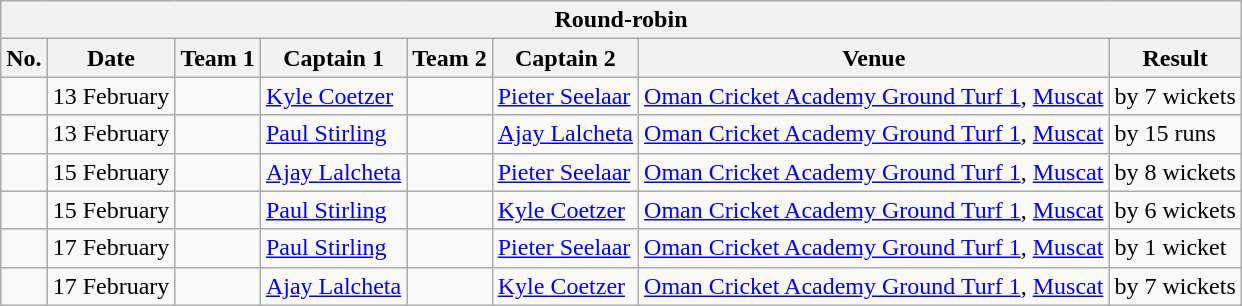<table class="wikitable">
<tr>
<th colspan="8">Round-robin</th>
</tr>
<tr>
<th>No.</th>
<th>Date</th>
<th>Team 1</th>
<th>Captain 1</th>
<th>Team 2</th>
<th>Captain 2</th>
<th>Venue</th>
<th>Result</th>
</tr>
<tr>
<td></td>
<td>13 February</td>
<td></td>
<td><a href='#'>Kyle Coetzer</a></td>
<td></td>
<td><a href='#'>Pieter Seelaar</a></td>
<td><a href='#'>Oman Cricket Academy Ground Turf 1</a>, <a href='#'>Muscat</a></td>
<td> by 7 wickets</td>
</tr>
<tr>
<td></td>
<td>13 February</td>
<td></td>
<td><a href='#'>Paul Stirling</a></td>
<td></td>
<td><a href='#'>Ajay Lalcheta</a></td>
<td><a href='#'>Oman Cricket Academy Ground Turf 1</a>, <a href='#'>Muscat</a></td>
<td> by 15 runs</td>
</tr>
<tr>
<td></td>
<td>15 February</td>
<td></td>
<td><a href='#'>Ajay Lalcheta</a></td>
<td></td>
<td><a href='#'>Pieter Seelaar</a></td>
<td><a href='#'>Oman Cricket Academy Ground Turf 1</a>, <a href='#'>Muscat</a></td>
<td> by 8 wickets</td>
</tr>
<tr>
<td></td>
<td>15 February</td>
<td></td>
<td><a href='#'>Paul Stirling</a></td>
<td></td>
<td><a href='#'>Kyle Coetzer</a></td>
<td><a href='#'>Oman Cricket Academy Ground Turf 1</a>, <a href='#'>Muscat</a></td>
<td> by 6 wickets</td>
</tr>
<tr>
<td></td>
<td>17 February</td>
<td></td>
<td><a href='#'>Paul Stirling</a></td>
<td></td>
<td><a href='#'>Pieter Seelaar</a></td>
<td><a href='#'>Oman Cricket Academy Ground Turf 1</a>, <a href='#'>Muscat</a></td>
<td> by 1 wicket</td>
</tr>
<tr>
<td></td>
<td>17 February</td>
<td></td>
<td><a href='#'>Ajay Lalcheta</a></td>
<td></td>
<td><a href='#'>Kyle Coetzer</a></td>
<td><a href='#'>Oman Cricket Academy Ground Turf 1</a>, <a href='#'>Muscat</a></td>
<td> by 7 wickets</td>
</tr>
</table>
